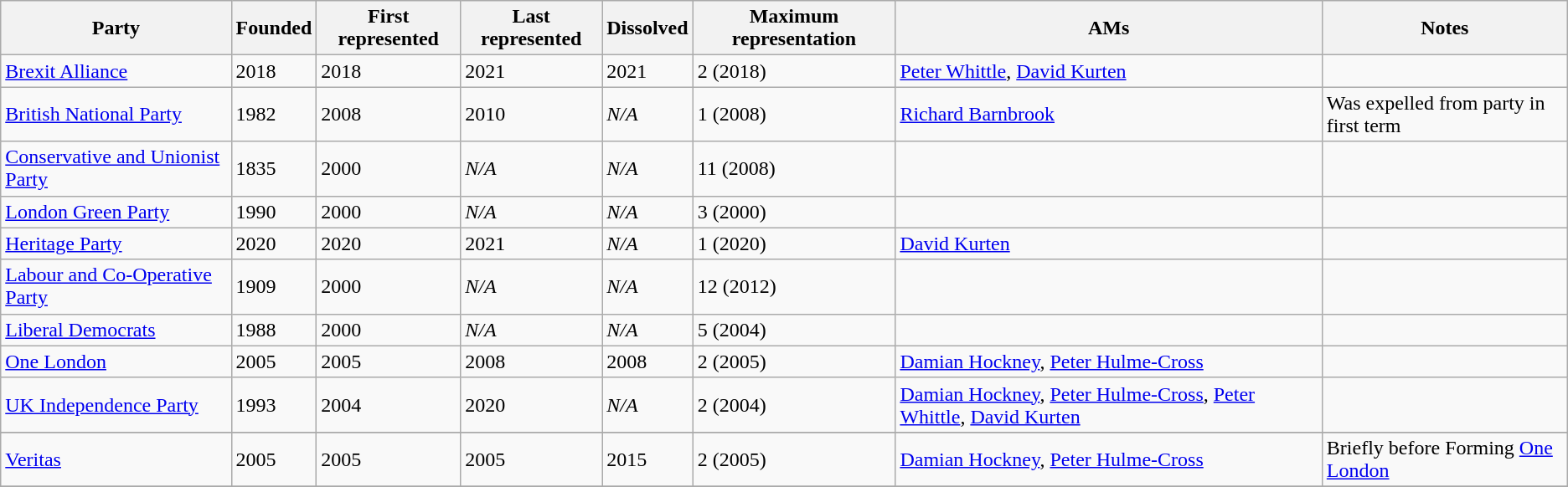<table class="wikitable sortable">
<tr>
<th>Party</th>
<th>Founded</th>
<th>First represented</th>
<th>Last represented</th>
<th>Dissolved</th>
<th data-sort-type="number">Maximum representation</th>
<th>AMs</th>
<th>Notes</th>
</tr>
<tr>
<td><a href='#'>Brexit Alliance</a></td>
<td>2018</td>
<td>2018</td>
<td>2021</td>
<td>2021</td>
<td>2 (2018)</td>
<td><a href='#'>Peter Whittle</a>, <a href='#'>David Kurten</a></td>
<td></td>
</tr>
<tr>
<td><a href='#'>British National Party</a></td>
<td>1982</td>
<td>2008</td>
<td>2010</td>
<td><em>N/A</em></td>
<td>1 (2008)</td>
<td><a href='#'>Richard Barnbrook</a></td>
<td>Was expelled from party in first term</td>
</tr>
<tr>
<td><a href='#'>Conservative and Unionist Party</a></td>
<td>1835</td>
<td>2000</td>
<td><em>N/A</em></td>
<td><em>N/A</em></td>
<td>11 (2008)</td>
<td></td>
<td></td>
</tr>
<tr>
<td><a href='#'>London Green Party</a></td>
<td>1990</td>
<td>2000</td>
<td><em>N/A</em></td>
<td><em>N/A</em></td>
<td>3 (2000)</td>
<td></td>
<td></td>
</tr>
<tr>
<td><a href='#'>Heritage Party</a></td>
<td>2020</td>
<td>2020</td>
<td>2021</td>
<td><em>N/A</em></td>
<td>1 (2020)</td>
<td><a href='#'>David Kurten</a></td>
<td></td>
</tr>
<tr>
<td><a href='#'>Labour and Co-Operative Party</a></td>
<td>1909</td>
<td>2000</td>
<td><em>N/A</em></td>
<td><em>N/A</em></td>
<td>12 (2012)</td>
<td></td>
<td></td>
</tr>
<tr>
<td><a href='#'>Liberal Democrats</a></td>
<td>1988</td>
<td>2000</td>
<td><em>N/A</em></td>
<td><em>N/A</em></td>
<td>5 (2004)</td>
<td></td>
<td></td>
</tr>
<tr>
<td><a href='#'>One London</a></td>
<td>2005</td>
<td>2005</td>
<td>2008</td>
<td>2008</td>
<td>2 (2005)</td>
<td><a href='#'>Damian Hockney</a>, <a href='#'>Peter Hulme-Cross</a></td>
<td></td>
</tr>
<tr>
<td><a href='#'>UK Independence Party</a></td>
<td>1993</td>
<td>2004</td>
<td>2020</td>
<td><em>N/A</em></td>
<td>2 (2004)</td>
<td><a href='#'>Damian Hockney</a>, <a href='#'>Peter Hulme-Cross</a>, <a href='#'>Peter Whittle</a>, <a href='#'>David Kurten</a></td>
<td></td>
</tr>
<tr>
</tr>
<tr>
<td><a href='#'>Veritas</a></td>
<td>2005</td>
<td>2005</td>
<td>2005</td>
<td>2015</td>
<td>2 (2005)</td>
<td><a href='#'>Damian Hockney</a>, <a href='#'>Peter Hulme-Cross</a></td>
<td>Briefly before Forming <a href='#'>One London</a></td>
</tr>
<tr>
</tr>
</table>
